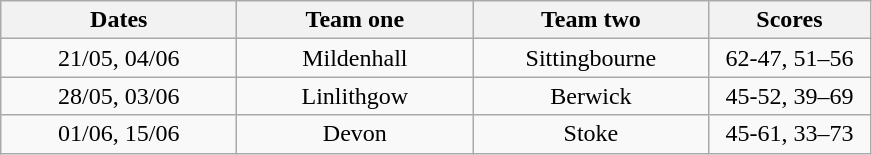<table class="wikitable" style="text-align: center">
<tr>
<th width=150>Dates</th>
<th width=150>Team one</th>
<th width=150>Team two</th>
<th width=100>Scores</th>
</tr>
<tr>
<td>21/05, 04/06</td>
<td>Mildenhall</td>
<td>Sittingbourne</td>
<td>62-47, 51–56</td>
</tr>
<tr>
<td>28/05, 03/06</td>
<td>Linlithgow</td>
<td>Berwick</td>
<td>45-52, 39–69</td>
</tr>
<tr>
<td>01/06, 15/06</td>
<td>Devon</td>
<td>Stoke</td>
<td>45-61, 33–73</td>
</tr>
</table>
